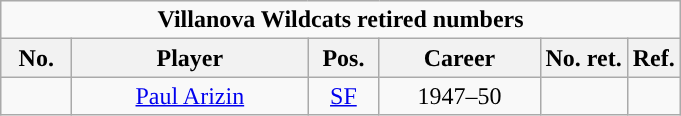<table class="wikitable sortable" style="text-align:center">
<tr>
<td colspan=6><strong>Villanova Wildcats retired numbers</strong></td>
</tr>
<tr>
<th width=40px style= >No.</th>
<th width=150px style= >Player</th>
<th width=40px style= >Pos.</th>
<th width=100px style= >Career</th>
<th width=px style= >No. ret.</th>
<th width=px style= >Ref.</th>
</tr>
<tr>
<td></td>
<td><a href='#'>Paul Arizin</a></td>
<td><a href='#'>SF</a></td>
<td>1947–50</td>
<td></td>
<td></td>
</tr>
</table>
